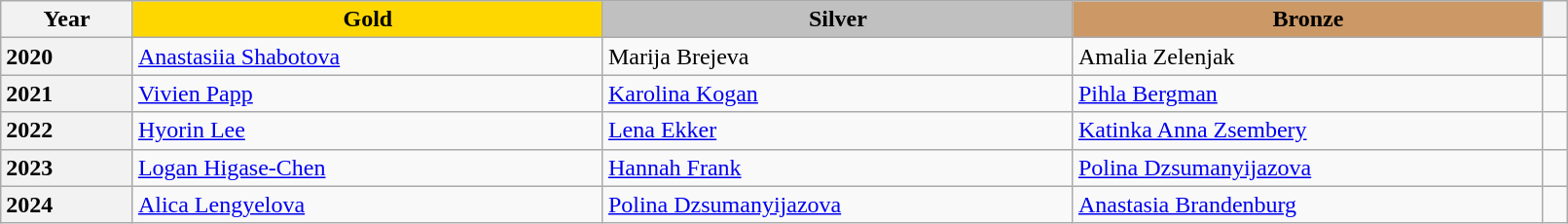<table class="wikitable unsortable" style="text-align:left; width:85%">
<tr>
<th scope="col" style="text-align:center">Year</th>
<td scope="col" style="text-align:center; width:30%; background:gold"><strong>Gold</strong></td>
<td scope="col" style="text-align:center; width:30%; background:silver"><strong>Silver</strong></td>
<td scope="col" style="text-align:center; width:30%; background:#c96"><strong>Bronze</strong></td>
<th scope="col" style="text-align:center"></th>
</tr>
<tr>
<th scope="row" style="text-align:left">2020</th>
<td> <a href='#'>Anastasiia Shabotova</a></td>
<td> Marija Brejeva</td>
<td> Amalia Zelenjak</td>
<td></td>
</tr>
<tr>
<th scope="row" style="text-align:left">2021</th>
<td> <a href='#'>Vivien Papp</a></td>
<td> <a href='#'>Karolina Kogan</a></td>
<td> <a href='#'>Pihla Bergman</a></td>
<td></td>
</tr>
<tr>
<th scope="row" style="text-align:left">2022</th>
<td> <a href='#'>Hyorin Lee</a></td>
<td> <a href='#'>Lena Ekker</a></td>
<td> <a href='#'>Katinka Anna Zsembery</a></td>
<td></td>
</tr>
<tr>
<th scope="row" style="text-align:left">2023</th>
<td> <a href='#'>Logan Higase-Chen</a></td>
<td> <a href='#'>Hannah Frank</a></td>
<td> <a href='#'>Polina Dzsumanyijazova</a></td>
<td></td>
</tr>
<tr>
<th scope="row" style="text-align:left">2024</th>
<td> <a href='#'>Alica Lengyelova</a></td>
<td> <a href='#'>Polina Dzsumanyijazova</a></td>
<td> <a href='#'>Anastasia Brandenburg</a></td>
<td></td>
</tr>
</table>
